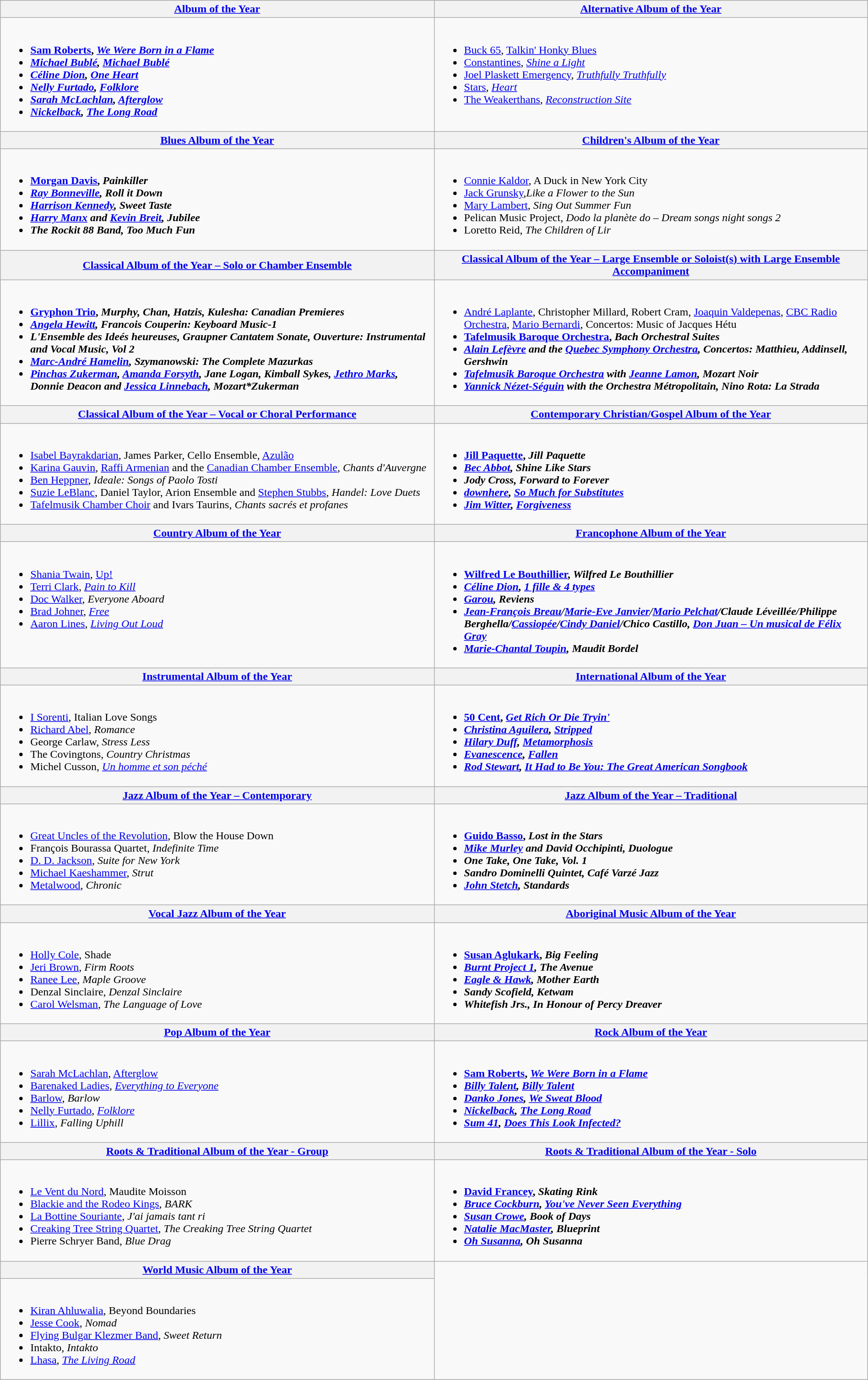<table class=wikitable style="width:100%">
<tr>
<th style="width:50%"><a href='#'>Album of the Year</a></th>
<th style="width:50%"><a href='#'>Alternative Album of the Year</a></th>
</tr>
<tr>
<td valign="top"><br><ul><li> <strong><a href='#'>Sam Roberts</a>, <em><a href='#'>We Were Born in a Flame</a><strong><em></li><li><a href='#'>Michael Bublé</a>, </em><a href='#'>Michael Bublé</a><em></li><li><a href='#'>Céline Dion</a>, </em><a href='#'>One Heart</a><em></li><li><a href='#'>Nelly Furtado</a>, </em><a href='#'>Folklore</a><em></li><li><a href='#'>Sarah McLachlan</a>, </em><a href='#'>Afterglow</a><em></li><li><a href='#'>Nickelback</a>, </em><a href='#'>The Long Road</a><em></li></ul></td>
<td valign="top"><br><ul><li> </strong><a href='#'>Buck 65</a>, </em><a href='#'>Talkin' Honky Blues</a></em></strong></li><li><a href='#'>Constantines</a>, <em><a href='#'>Shine a Light</a></em></li><li><a href='#'>Joel Plaskett Emergency</a>, <em><a href='#'>Truthfully Truthfully</a></em></li><li><a href='#'>Stars</a>, <em><a href='#'>Heart</a></em></li><li><a href='#'>The Weakerthans</a>, <em><a href='#'>Reconstruction Site</a></em></li></ul></td>
</tr>
<tr>
<th style="width:50%"><a href='#'>Blues Album of the Year</a></th>
<th style="width:50%"><a href='#'>Children's Album of the Year</a></th>
</tr>
<tr>
<td valign="top"><br><ul><li> <strong><a href='#'>Morgan Davis</a>, <em>Painkiller<strong><em></li><li><a href='#'>Ray Bonneville</a>, </em>Roll it Down<em></li><li><a href='#'>Harrison Kennedy</a>, </em>Sweet Taste<em></li><li><a href='#'>Harry Manx</a> and <a href='#'>Kevin Breit</a>, </em>Jubilee<em></li><li>The Rockit 88 Band, </em>Too Much Fun<em></li></ul></td>
<td valign="top"><br><ul><li> </strong><a href='#'>Connie Kaldor</a>, </em>A Duck in New York City</em></strong></li><li><a href='#'>Jack Grunsky</a>,<em>Like a Flower to the Sun</em></li><li><a href='#'>Mary Lambert</a>, <em>Sing Out Summer Fun</em></li><li>Pelican Music Project, <em>Dodo la planète do – Dream songs night songs 2</em></li><li>Loretto Reid, <em>The Children of Lir</em></li></ul></td>
</tr>
<tr>
<th style="width:50%"><a href='#'>Classical Album of the Year – Solo or Chamber Ensemble</a></th>
<th style="width:50%"><a href='#'>Classical Album of the Year – Large Ensemble or Soloist(s) with Large Ensemble Accompaniment</a></th>
</tr>
<tr>
<td valign="top"><br><ul><li> <strong><a href='#'>Gryphon Trio</a>, <em>Murphy, Chan, Hatzis, Kulesha: Canadian Premieres<strong><em></li><li><a href='#'>Angela Hewitt</a>, </em>Francois Couperin: Keyboard Music-1<em></li><li>L'Ensemble des Ideés heureuses, </em>Graupner Cantatem Sonate, Ouverture: Instrumental and Vocal Music, Vol 2<em></li><li><a href='#'>Marc-André Hamelin</a>, </em>Szymanowski: The Complete Mazurkas<em></li><li><a href='#'>Pinchas Zukerman</a>, <a href='#'>Amanda Forsyth</a>, Jane Logan, Kimball Sykes, <a href='#'>Jethro Marks</a>, Donnie Deacon and <a href='#'>Jessica Linnebach</a>, </em>Mozart*Zukerman<em></li></ul></td>
<td valign="top"><br><ul><li> </strong><a href='#'>André Laplante</a>, Christopher Millard, Robert Cram, <a href='#'>Joaquin Valdepenas</a>, <a href='#'>CBC Radio Orchestra</a>, <a href='#'>Mario Bernardi</a>, </em>Concertos: Music of Jacques Hétu</em></strong></li><li> <strong><a href='#'>Tafelmusik Baroque Orchestra</a>, <em>Bach Orchestral Suites<strong><em></li><li><a href='#'>Alain Lefèvre</a> and the <a href='#'>Quebec Symphony Orchestra</a>, </em>Concertos: Matthieu, Addinsell, Gershwin<em></li><li><a href='#'>Tafelmusik Baroque Orchestra</a> with <a href='#'>Jeanne Lamon</a>, </em>Mozart Noir<em></li><li><a href='#'>Yannick Nézet-Séguin</a> with the Orchestra Métropolitain, </em>Nino Rota: La Strada<em></li></ul></td>
</tr>
<tr>
<th style="width:50%"><a href='#'>Classical Album of the Year – Vocal or Choral Performance</a></th>
<th style="width:50%"><a href='#'>Contemporary Christian/Gospel Album of the Year</a></th>
</tr>
<tr>
<td valign="top"><br><ul><li> </strong><a href='#'>Isabel Bayrakdarian</a>, James Parker, Cello Ensemble, </em><a href='#'>Azulão</a></em></strong></li><li><a href='#'>Karina Gauvin</a>, <a href='#'>Raffi Armenian</a> and the <a href='#'>Canadian Chamber Ensemble</a>, <em>Chants d'Auvergne</em></li><li><a href='#'>Ben Heppner</a>, <em>Ideale: Songs of Paolo Tosti</em></li><li><a href='#'>Suzie LeBlanc</a>, Daniel Taylor, Arion Ensemble and <a href='#'>Stephen Stubbs</a>, <em>Handel: Love Duets</em></li><li><a href='#'>Tafelmusik Chamber Choir</a> and Ivars Taurins, <em>Chants sacrés et profanes</em></li></ul></td>
<td valign="top"><br><ul><li> <strong><a href='#'>Jill Paquette</a>, <em>Jill Paquette<strong><em></li><li><a href='#'>Bec Abbot</a>, </em>Shine Like Stars<em></li><li>Jody Cross, </em>Forward to Forever<em></li><li><a href='#'>downhere</a>, </em><a href='#'>So Much for Substitutes</a><em></li><li><a href='#'>Jim Witter</a>, </em><a href='#'>Forgiveness</a><em></li></ul></td>
</tr>
<tr>
<th style="width:50%"><a href='#'>Country Album of the Year</a></th>
<th style="width:50%"><a href='#'>Francophone Album of the Year</a></th>
</tr>
<tr>
<td valign="top"><br><ul><li> </strong><a href='#'>Shania Twain</a>, </em><a href='#'>Up!</a></em></strong></li><li><a href='#'>Terri Clark</a>, <em><a href='#'>Pain to Kill</a></em></li><li><a href='#'>Doc Walker</a>, <em>Everyone Aboard</em></li><li><a href='#'>Brad Johner</a>, <em><a href='#'>Free</a></em></li><li><a href='#'>Aaron Lines</a>, <em><a href='#'>Living Out Loud</a></em></li></ul></td>
<td valign="top"><br><ul><li> <strong><a href='#'>Wilfred Le Bouthillier</a>, <em>Wilfred Le Bouthillier<strong><em></li><li><a href='#'>Céline Dion</a>, </em><a href='#'>1 fille & 4 types</a><em></li><li><a href='#'>Garou</a>, </em>Reviens<em></li><li><a href='#'>Jean-François Breau</a>/<a href='#'>Marie-Eve Janvier</a>/<a href='#'>Mario Pelchat</a>/Claude Léveillée/Philippe Berghella/<a href='#'>Cassiopée</a>/<a href='#'>Cindy Daniel</a>/Chico Castillo, </em><a href='#'>Don Juan – Un musical de Félix Gray</a><em></li><li><a href='#'>Marie-Chantal Toupin</a>, </em>Maudit Bordel<em></li></ul></td>
</tr>
<tr>
<th style="width:50%"><a href='#'>Instrumental Album of the Year</a></th>
<th style="width:50%"><a href='#'>International Album of the Year</a></th>
</tr>
<tr>
<td valign="top"><br><ul><li> </strong><a href='#'>I Sorenti</a>, </em>Italian Love Songs</em></strong></li><li><a href='#'>Richard Abel</a>, <em>Romance</em></li><li>George Carlaw, <em>Stress Less</em></li><li>The Covingtons, <em>Country Christmas</em></li><li>Michel Cusson, <em><a href='#'>Un homme et son péché</a></em></li></ul></td>
<td valign="top"><br><ul><li> <strong><a href='#'>50 Cent</a>, <em><a href='#'>Get Rich Or Die Tryin'</a><strong><em></li><li><a href='#'>Christina Aguilera</a>, </em><a href='#'>Stripped</a><em></li><li><a href='#'>Hilary Duff</a>, </em><a href='#'>Metamorphosis</a><em></li><li><a href='#'>Evanescence</a>, </em><a href='#'>Fallen</a><em></li><li><a href='#'>Rod Stewart</a>, </em><a href='#'>It Had to Be You: The Great American Songbook</a><em></li></ul></td>
</tr>
<tr>
<th style="width:50%"><a href='#'>Jazz Album of the Year – Contemporary</a></th>
<th style="width:50%"><a href='#'>Jazz Album of the Year – Traditional</a></th>
</tr>
<tr>
<td valign="top"><br><ul><li> </strong><a href='#'>Great Uncles of the Revolution</a>, </em>Blow the House Down</em></strong></li><li>François Bourassa Quartet, <em>Indefinite Time</em></li><li><a href='#'>D. D. Jackson</a>, <em>Suite for New York</em></li><li><a href='#'>Michael Kaeshammer</a>, <em>Strut</em></li><li><a href='#'>Metalwood</a>, <em>Chronic</em></li></ul></td>
<td valign="top"><br><ul><li> <strong><a href='#'>Guido Basso</a>, <em>Lost in the Stars<strong><em></li><li><a href='#'>Mike Murley</a> and David Occhipinti, </em>Duologue<em></li><li>One Take, </em>One Take, Vol. 1<em></li><li>Sandro Dominelli Quintet, </em>Café Varzé Jazz<em></li><li><a href='#'>John Stetch</a>, </em>Standards<em></li></ul></td>
</tr>
<tr>
<th style="width:50%"><a href='#'>Vocal Jazz Album of the Year</a></th>
<th style="width:50%"><a href='#'>Aboriginal Music Album of the Year</a></th>
</tr>
<tr>
<td valign="top"><br><ul><li> </strong><a href='#'>Holly Cole</a>, </em>Shade</em></strong></li><li><a href='#'>Jeri Brown</a>, <em>Firm Roots</em></li><li><a href='#'>Ranee Lee</a>, <em>Maple Groove</em></li><li>Denzal Sinclaire, <em>Denzal Sinclaire</em></li><li><a href='#'>Carol Welsman</a>, <em>The Language of Love</em></li></ul></td>
<td valign="top"><br><ul><li> <strong><a href='#'>Susan Aglukark</a>, <em>Big Feeling<strong><em></li><li><a href='#'>Burnt Project 1</a>, </em>The Avenue<em></li><li><a href='#'>Eagle & Hawk</a>, </em>Mother Earth<em></li><li>Sandy Scofield, </em>Ketwam<em></li><li>Whitefish Jrs., </em>In Honour of Percy Dreaver<em></li></ul></td>
</tr>
<tr>
<th style="width:50%"><a href='#'>Pop Album of the Year</a></th>
<th style="width:50%"><a href='#'>Rock Album of the Year</a></th>
</tr>
<tr>
<td valign="top"><br><ul><li> </strong><a href='#'>Sarah McLachlan</a>, </em><a href='#'>Afterglow</a></em></strong></li><li><a href='#'>Barenaked Ladies</a>, <em><a href='#'>Everything to Everyone</a></em></li><li><a href='#'>Barlow</a>, <em>Barlow</em></li><li><a href='#'>Nelly Furtado</a>, <em><a href='#'>Folklore</a></em></li><li><a href='#'>Lillix</a>, <em>Falling Uphill</em></li></ul></td>
<td valign="top"><br><ul><li> <strong><a href='#'>Sam Roberts</a>, <em><a href='#'>We Were Born in a Flame</a><strong><em></li><li><a href='#'>Billy Talent</a>, </em><a href='#'>Billy Talent</a><em></li><li><a href='#'>Danko Jones</a>, </em><a href='#'>We Sweat Blood</a><em></li><li><a href='#'>Nickelback</a>, </em><a href='#'>The Long Road</a><em></li><li><a href='#'>Sum 41</a>, </em><a href='#'>Does This Look Infected?</a><em></li></ul></td>
</tr>
<tr>
<th style="width:50%"><a href='#'>Roots & Traditional Album of the Year - Group</a></th>
<th style="width:50%"><a href='#'>Roots & Traditional Album of the Year - Solo</a></th>
</tr>
<tr>
<td valign="top"><br><ul><li> </strong><a href='#'>Le Vent du Nord</a>, </em>Maudite Moisson</em></strong></li><li><a href='#'>Blackie and the Rodeo Kings</a>, <em>BARK</em></li><li><a href='#'>La Bottine Souriante</a>, <em>J'ai jamais tant ri</em></li><li><a href='#'>Creaking Tree String Quartet</a>, <em>The Creaking Tree String Quartet</em></li><li>Pierre Schryer Band, <em>Blue Drag</em></li></ul></td>
<td valign="top"><br><ul><li> <strong><a href='#'>David Francey</a>, <em>Skating Rink<strong><em></li><li><a href='#'>Bruce Cockburn</a>, </em><a href='#'>You've Never Seen Everything</a><em></li><li><a href='#'>Susan Crowe</a>, </em>Book of Days<em></li><li><a href='#'>Natalie MacMaster</a>, </em>Blueprint<em></li><li><a href='#'>Oh Susanna</a>, </em>Oh Susanna<em></li></ul></td>
</tr>
<tr>
<th style="width:50%"><a href='#'>World Music Album of the Year</a></th>
</tr>
<tr>
<td valign="top"><br><ul><li> </strong><a href='#'>Kiran Ahluwalia</a>, </em>Beyond Boundaries</em></strong></li><li><a href='#'>Jesse Cook</a>, <em>Nomad</em></li><li><a href='#'>Flying Bulgar Klezmer Band</a>, <em>Sweet Return</em></li><li>Intakto, <em>Intakto</em></li><li><a href='#'>Lhasa</a>, <em><a href='#'>The Living Road</a></em></li></ul></td>
</tr>
</table>
